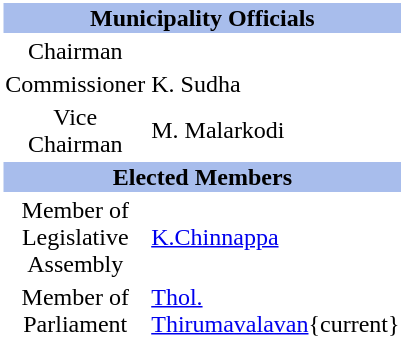<table class="toccolours" style="clear:right; float:right; background:#fff; margin:0 0 0.5em 1em; width:220px">
<tr>
<th style="background:#a8bdec; text-align:center;" colspan="2"><strong>Municipality Officials</strong></th>
</tr>
<tr>
<td style="text-align:center;">Chairman</td>
<td></td>
</tr>
<tr>
<td style="text-align:center;">Commissioner</td>
<td>K. Sudha</td>
</tr>
<tr>
<td style="text-align:center;">Vice Chairman</td>
<td>M. Malarkodi</td>
</tr>
<tr>
<th style="background:#a8bdec; text-align:center;" colspan="2"><strong>Elected Members</strong></th>
</tr>
<tr>
<td style="text-align:center;">Member of Legislative Assembly</td>
<td><a href='#'>K.Chinnappa</a></td>
</tr>
<tr>
<td style="text-align:center;">Member of Parliament</td>
<td><a href='#'>Thol. Thirumavalavan</a>{current}</td>
</tr>
</table>
